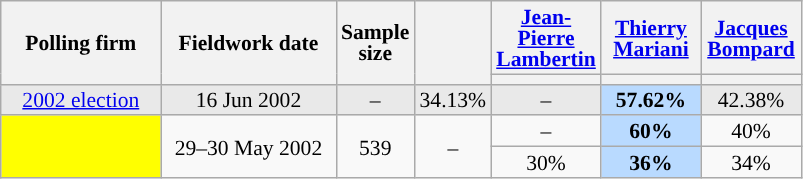<table class="wikitable sortable" style="text-align:center;font-size:90%;line-height:14px;">
<tr style="height:40px;">
<th style="width:100px;" rowspan="2">Polling firm</th>
<th style="width:110px;" rowspan="2">Fieldwork date</th>
<th style="width:35px;" rowspan="2">Sample<br>size</th>
<th style="width:30px;" rowspan="2"></th>
<th class="unsortable" style="width:60px;"><a href='#'>Jean-Pierre Lambertin</a><br></th>
<th class="unsortable" style="width:60px;"><a href='#'>Thierry Mariani</a><br></th>
<th class="unsortable" style="width:60px;"><a href='#'>Jacques Bompard</a><br></th>
</tr>
<tr>
<th style="background:"></th>
<th style="background:"></th>
<th style="background:"></th>
</tr>
<tr style="background:#E9E9E9;">
<td><a href='#'>2002 election</a></td>
<td data-sort-value="2002-06-16">16 Jun 2002</td>
<td>–</td>
<td>34.13%</td>
<td>–</td>
<td style="background:#B9DAFF;"><strong>57.62%</strong></td>
<td>42.38%</td>
</tr>
<tr>
<td rowspan="2" style="background:yellow;"></td>
<td rowspan="2" data-sort-value="2002-05-30">29–30 May 2002</td>
<td rowspan="2">539</td>
<td rowspan="2">–</td>
<td>–</td>
<td style="background:#B9DAFF;"><strong>60%</strong></td>
<td>40%</td>
</tr>
<tr>
<td>30%</td>
<td style="background:#B9DAFF;"><strong>36%</strong></td>
<td>34%</td>
</tr>
</table>
